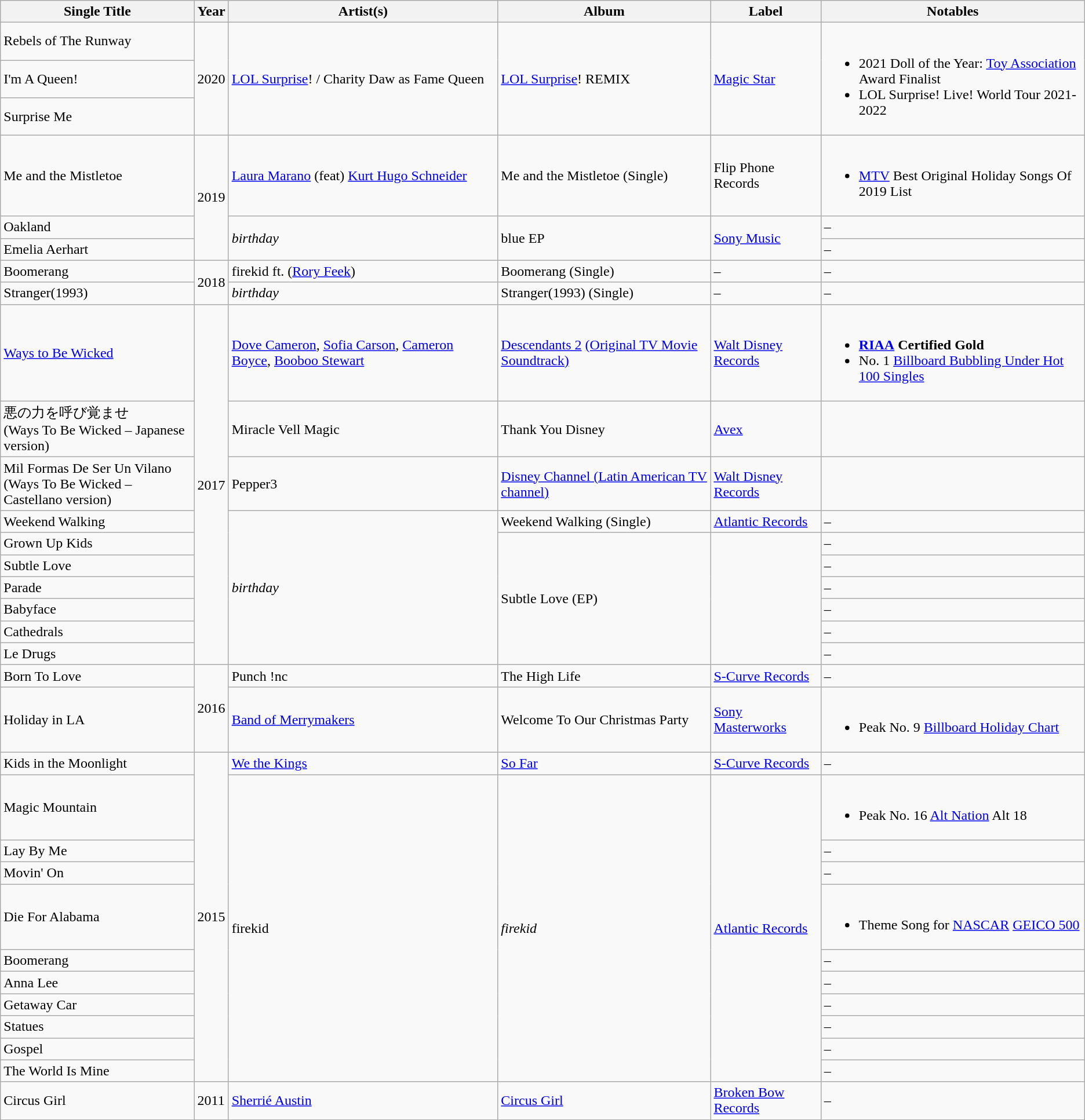<table class="wikitable">
<tr>
<th>Single Title</th>
<th>Year</th>
<th>Artist(s)</th>
<th>Album</th>
<th>Label</th>
<th>Notables</th>
</tr>
<tr>
<td>Rebels of The Runway</td>
<td rowspan="3">2020</td>
<td rowspan="3"><a href='#'>LOL Surprise</a>! / Charity Daw as Fame Queen</td>
<td rowspan="3"><a href='#'>LOL Surprise</a>! REMIX</td>
<td rowspan="3"><a href='#'>Magic Star</a></td>
<td rowspan="3"><br><ul><li>2021 Doll of the Year: <a href='#'>Toy Association</a> Award Finalist</li><li>LOL Surprise! Live! World Tour 2021-2022</li></ul></td>
</tr>
<tr>
<td>I'm A Queen!</td>
</tr>
<tr>
<td>Surprise Me</td>
</tr>
<tr>
<td>Me and the Mistletoe</td>
<td rowspan="3">2019</td>
<td><a href='#'>Laura Marano</a> (feat) <a href='#'>Kurt Hugo Schneider</a></td>
<td>Me and the Mistletoe (Single)</td>
<td>Flip Phone Records</td>
<td><br><ul><li><a href='#'>MTV</a> Best Original Holiday Songs Of 2019 List</li></ul></td>
</tr>
<tr>
<td>Oakland</td>
<td rowspan="2"><em>birthday</em></td>
<td rowspan="2">blue EP</td>
<td rowspan="2"><a href='#'>Sony Music</a></td>
<td>–</td>
</tr>
<tr>
<td>Emelia Aerhart</td>
<td>–</td>
</tr>
<tr>
<td>Boomerang</td>
<td rowspan="2">2018</td>
<td>firekid ft. (<a href='#'>Rory Feek</a>)</td>
<td>Boomerang (Single)</td>
<td>–</td>
<td>–</td>
</tr>
<tr>
<td>Stranger(1993)</td>
<td><em>birthday</em></td>
<td>Stranger(1993) (Single)</td>
<td>–</td>
<td>–</td>
</tr>
<tr>
<td><a href='#'>Ways to Be Wicked</a></td>
<td rowspan="10">2017</td>
<td><a href='#'>Dove Cameron</a>, <a href='#'>Sofia Carson</a>, <a href='#'>Cameron Boyce</a>, <a href='#'>Booboo Stewart</a></td>
<td><a href='#'>Descendants 2</a> <a href='#'>(Original TV Movie Soundtrack)</a></td>
<td><a href='#'>Walt Disney Records</a></td>
<td><br><ul><li><a href='#'><strong>RIAA</strong></a> <strong>Certified Gold</strong></li><li>No. 1 <a href='#'>Billboard Bubbling Under Hot 100 Singles</a></li></ul></td>
</tr>
<tr>
<td>悪の力を呼び覚ませ<br>(Ways To Be Wicked – Japanese version)</td>
<td>Miracle Vell Magic</td>
<td>Thank You Disney</td>
<td><a href='#'>Avex</a></td>
<td></td>
</tr>
<tr>
<td>Mil Formas De Ser Un Vilano<br>(Ways To Be Wicked – Castellano version)</td>
<td>Pepper3</td>
<td><a href='#'>Disney Channel (Latin American TV channel)</a></td>
<td><a href='#'>Walt Disney Records</a></td>
<td></td>
</tr>
<tr>
<td>Weekend Walking</td>
<td rowspan="7"><em>birthday</em></td>
<td>Weekend Walking (Single)</td>
<td><a href='#'>Atlantic Records</a></td>
<td>–</td>
</tr>
<tr>
<td>Grown Up Kids</td>
<td rowspan="6">Subtle Love (EP)</td>
<td rowspan="6"></td>
<td>–</td>
</tr>
<tr>
<td>Subtle Love</td>
<td>–</td>
</tr>
<tr>
<td>Parade</td>
<td>–</td>
</tr>
<tr>
<td>Babyface</td>
<td>–</td>
</tr>
<tr>
<td>Cathedrals</td>
<td>–</td>
</tr>
<tr>
<td>Le Drugs</td>
<td>–</td>
</tr>
<tr>
<td>Born To Love</td>
<td rowspan="2">2016</td>
<td>Punch !nc</td>
<td>The High Life</td>
<td><a href='#'>S-Curve Records</a></td>
<td>–</td>
</tr>
<tr>
<td>Holiday in LA</td>
<td><a href='#'>Band of Merrymakers</a></td>
<td>Welcome To Our Christmas Party</td>
<td><a href='#'>Sony Masterworks</a></td>
<td><br><ul><li>Peak No. 9 <a href='#'>Billboard Holiday Chart</a></li></ul></td>
</tr>
<tr>
<td>Kids in the Moonlight</td>
<td rowspan="11">2015</td>
<td><a href='#'>We the Kings</a></td>
<td><a href='#'>So Far</a></td>
<td><a href='#'>S-Curve Records</a></td>
<td>–</td>
</tr>
<tr>
<td>Magic Mountain</td>
<td rowspan="10">firekid</td>
<td rowspan="10"><em>firekid</em></td>
<td rowspan="10"><a href='#'>Atlantic Records</a></td>
<td><br><ul><li>Peak No. 16 <a href='#'>Alt Nation</a> Alt 18</li></ul></td>
</tr>
<tr>
<td>Lay By Me</td>
<td>–</td>
</tr>
<tr>
<td>Movin' On</td>
<td>–</td>
</tr>
<tr>
<td>Die For Alabama</td>
<td><br><ul><li>Theme Song for <a href='#'>NASCAR</a> <a href='#'>GEICO 500</a></li></ul></td>
</tr>
<tr>
<td>Boomerang</td>
<td>–</td>
</tr>
<tr>
<td>Anna Lee</td>
<td>–</td>
</tr>
<tr>
<td>Getaway Car</td>
<td>–</td>
</tr>
<tr>
<td>Statues</td>
<td>–</td>
</tr>
<tr>
<td>Gospel</td>
<td>–</td>
</tr>
<tr>
<td>The World Is Mine</td>
<td>–</td>
</tr>
<tr>
<td>Circus Girl</td>
<td>2011</td>
<td><a href='#'>Sherrié Austin</a></td>
<td><a href='#'>Circus Girl</a></td>
<td><a href='#'>Broken Bow Records</a></td>
<td>–</td>
</tr>
</table>
